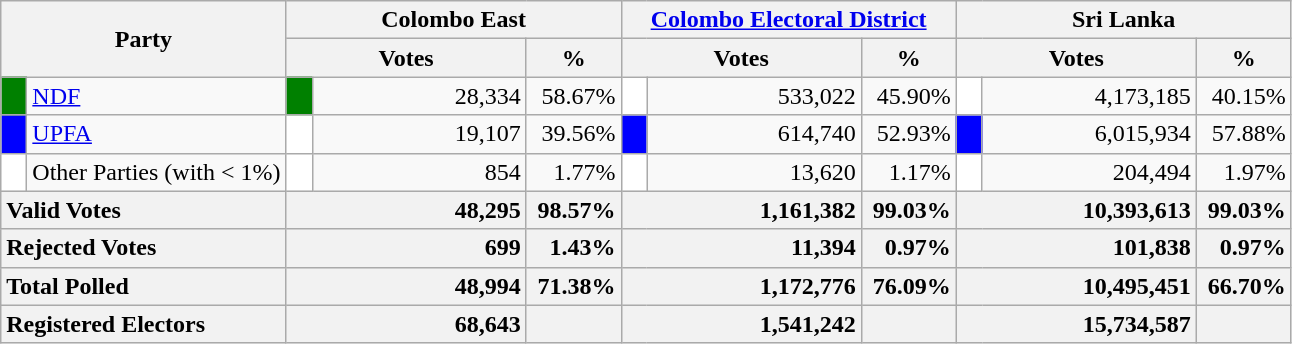<table class="wikitable">
<tr>
<th colspan="2" width="144px"rowspan="2">Party</th>
<th colspan="3" width="216px">Colombo East</th>
<th colspan="3" width="216px"><a href='#'>Colombo Electoral District</a></th>
<th colspan="3" width="216px">Sri Lanka</th>
</tr>
<tr>
<th colspan="2" width="144px">Votes</th>
<th>%</th>
<th colspan="2" width="144px">Votes</th>
<th>%</th>
<th colspan="2" width="144px">Votes</th>
<th>%</th>
</tr>
<tr>
<td style="background-color:green;" width="10px"></td>
<td style="text-align:left;"><a href='#'>NDF</a></td>
<td style="background-color:green;" width="10px"></td>
<td style="text-align:right;">28,334</td>
<td style="text-align:right;">58.67%</td>
<td style="background-color:white;" width="10px"></td>
<td style="text-align:right;">533,022</td>
<td style="text-align:right;">45.90%</td>
<td style="background-color:white;" width="10px"></td>
<td style="text-align:right;">4,173,185</td>
<td style="text-align:right;">40.15%</td>
</tr>
<tr>
<td style="background-color:blue;" width="10px"></td>
<td style="text-align:left;"><a href='#'>UPFA</a></td>
<td style="background-color:white;" width="10px"></td>
<td style="text-align:right;">19,107</td>
<td style="text-align:right;">39.56%</td>
<td style="background-color:blue;" width="10px"></td>
<td style="text-align:right;">614,740</td>
<td style="text-align:right;">52.93%</td>
<td style="background-color:blue;" width="10px"></td>
<td style="text-align:right;">6,015,934</td>
<td style="text-align:right;">57.88%</td>
</tr>
<tr>
<td style="background-color:white;" width="10px"></td>
<td style="text-align:left;">Other Parties (with < 1%)</td>
<td style="background-color:white;" width="10px"></td>
<td style="text-align:right;">854</td>
<td style="text-align:right;">1.77%</td>
<td style="background-color:white;" width="10px"></td>
<td style="text-align:right;">13,620</td>
<td style="text-align:right;">1.17%</td>
<td style="background-color:white;" width="10px"></td>
<td style="text-align:right;">204,494</td>
<td style="text-align:right;">1.97%</td>
</tr>
<tr>
<th colspan="2" width="144px"style="text-align:left;">Valid Votes</th>
<th style="text-align:right;"colspan="2" width="144px">48,295</th>
<th style="text-align:right;">98.57%</th>
<th style="text-align:right;"colspan="2" width="144px">1,161,382</th>
<th style="text-align:right;">99.03%</th>
<th style="text-align:right;"colspan="2" width="144px">10,393,613</th>
<th style="text-align:right;">99.03%</th>
</tr>
<tr>
<th colspan="2" width="144px"style="text-align:left;">Rejected Votes</th>
<th style="text-align:right;"colspan="2" width="144px">699</th>
<th style="text-align:right;">1.43%</th>
<th style="text-align:right;"colspan="2" width="144px">11,394</th>
<th style="text-align:right;">0.97%</th>
<th style="text-align:right;"colspan="2" width="144px">101,838</th>
<th style="text-align:right;">0.97%</th>
</tr>
<tr>
<th colspan="2" width="144px"style="text-align:left;">Total Polled</th>
<th style="text-align:right;"colspan="2" width="144px">48,994</th>
<th style="text-align:right;">71.38%</th>
<th style="text-align:right;"colspan="2" width="144px">1,172,776</th>
<th style="text-align:right;">76.09%</th>
<th style="text-align:right;"colspan="2" width="144px">10,495,451</th>
<th style="text-align:right;">66.70%</th>
</tr>
<tr>
<th colspan="2" width="144px"style="text-align:left;">Registered Electors</th>
<th style="text-align:right;"colspan="2" width="144px">68,643</th>
<th></th>
<th style="text-align:right;"colspan="2" width="144px">1,541,242</th>
<th></th>
<th style="text-align:right;"colspan="2" width="144px">15,734,587</th>
<th></th>
</tr>
</table>
